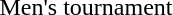<table>
<tr valign="top">
<td>Men's tournament<br></td>
<td></td>
<td></td>
<td></td>
</tr>
</table>
